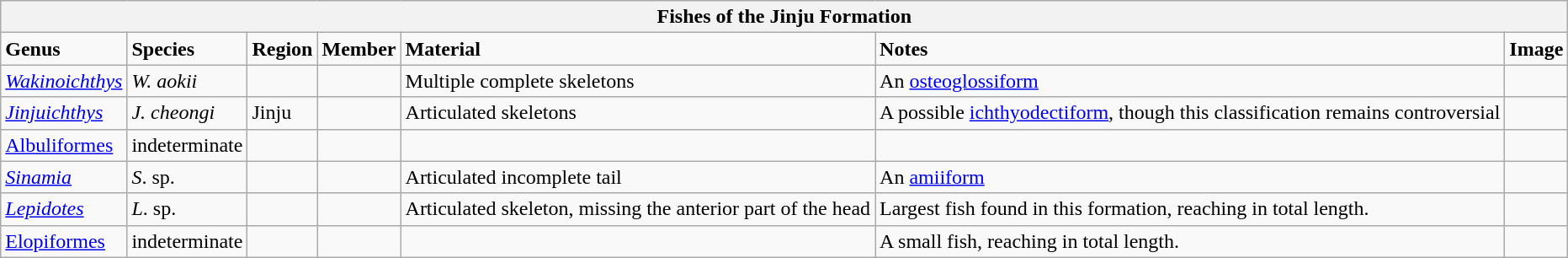<table class="wikitable">
<tr>
<th colspan="7">Fishes of the Jinju Formation</th>
</tr>
<tr>
<td><strong>Genus</strong></td>
<td><strong>Species</strong></td>
<td><strong>Region</strong></td>
<td><strong>Member</strong></td>
<td><strong>Material</strong></td>
<td><strong>Notes</strong></td>
<td><strong>Image</strong></td>
</tr>
<tr>
<td><em><a href='#'>Wakinoichthys</a></em></td>
<td><em>W. aokii</em></td>
<td></td>
<td></td>
<td>Multiple complete skeletons</td>
<td>An <a href='#'>osteoglossiform</a></td>
<td></td>
</tr>
<tr>
<td><em><a href='#'>Jinjuichthys</a></em></td>
<td><em>J. cheongi</em></td>
<td>Jinju</td>
<td></td>
<td>Articulated skeletons</td>
<td>A possible <a href='#'>ichthyodectiform</a>, though this classification remains controversial</td>
<td></td>
</tr>
<tr>
<td><a href='#'>Albuliformes</a></td>
<td>indeterminate</td>
<td></td>
<td></td>
<td></td>
<td></td>
<td></td>
</tr>
<tr>
<td><em><a href='#'>Sinamia</a></em></td>
<td><em>S</em>. sp.</td>
<td></td>
<td></td>
<td>Articulated incomplete tail</td>
<td>An <a href='#'>amiiform</a></td>
<td></td>
</tr>
<tr>
<td><em><a href='#'>Lepidotes</a></em></td>
<td><em>L</em>. sp.</td>
<td></td>
<td></td>
<td>Articulated skeleton, missing the anterior part of the head</td>
<td>Largest fish found in this formation, reaching  in total length.</td>
<td></td>
</tr>
<tr>
<td><a href='#'>Elopiformes</a></td>
<td>indeterminate</td>
<td></td>
<td></td>
<td></td>
<td>A small fish, reaching  in total length.</td>
<td></td>
</tr>
</table>
